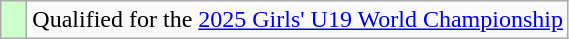<table class="wikitable" style="text-align:left">
<tr>
<td width=10px bgcolor=#ccffcc></td>
<td>Qualified for the <a href='#'>2025 Girls' U19 World Championship</a></td>
</tr>
</table>
